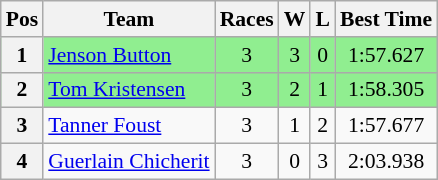<table class="wikitable" style="text-align:center; font-size:90%">
<tr>
<th>Pos</th>
<th>Team</th>
<th>Races</th>
<th>W</th>
<th>L</th>
<th>Best Time</th>
</tr>
<tr style="background:lightgreen;">
<th>1</th>
<td align=left> <a href='#'>Jenson Button</a></td>
<td>3</td>
<td>3</td>
<td>0</td>
<td>1:57.627</td>
</tr>
<tr style="background:lightgreen;">
<th>2</th>
<td align=left> <a href='#'>Tom Kristensen</a></td>
<td>3</td>
<td>2</td>
<td>1</td>
<td>1:58.305</td>
</tr>
<tr>
<th>3</th>
<td align=left> <a href='#'>Tanner Foust</a></td>
<td>3</td>
<td>1</td>
<td>2</td>
<td>1:57.677</td>
</tr>
<tr>
<th>4</th>
<td align=left> <a href='#'>Guerlain Chicherit</a></td>
<td>3</td>
<td>0</td>
<td>3</td>
<td>2:03.938</td>
</tr>
</table>
